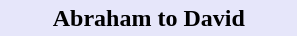<table class="toccolours" style="width:100%; border-collapse:collapse;">
<tr>
<th style="background:lavender; padding:0.2em; width:12em;">Abraham to David</th>
<td style="padding:0.2em;"></td>
</tr>
</table>
